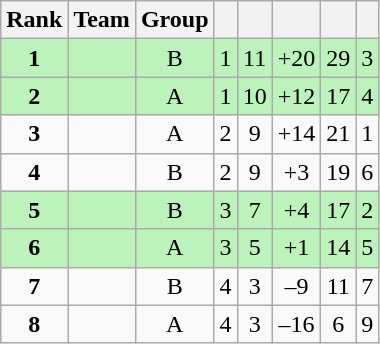<table class="wikitable sortable" style="text-align:center;">
<tr>
<th>Rank</th>
<th>Team</th>
<th>Group</th>
<th></th>
<th></th>
<th></th>
<th></th>
<th></th>
</tr>
<tr style="background-color:#BBF3BB;">
<td><strong>1</strong></td>
<td style="text-align:left;"></td>
<td>B</td>
<td>1</td>
<td>11</td>
<td>+20</td>
<td>29</td>
<td>3</td>
</tr>
<tr style="background-color:#BBF3BB;">
<td><strong>2</strong></td>
<td style="text-align:left;"></td>
<td>A</td>
<td>1</td>
<td>10</td>
<td>+12</td>
<td>17</td>
<td>4</td>
</tr>
<tr>
<td><strong>3</strong></td>
<td style="text-align:left;"></td>
<td>A</td>
<td>2</td>
<td>9</td>
<td>+14</td>
<td>21</td>
<td>1</td>
</tr>
<tr>
<td><strong>4</strong></td>
<td style="text-align:left;"></td>
<td>B</td>
<td>2</td>
<td>9</td>
<td>+3</td>
<td>19</td>
<td>6</td>
</tr>
<tr style="background-color:#BBF3BB;">
<td><strong>5</strong></td>
<td style="text-align:left;"></td>
<td>B</td>
<td>3</td>
<td>7</td>
<td>+4</td>
<td>17</td>
<td>2</td>
</tr>
<tr style="background-color:#BBF3BB;">
<td><strong>6</strong></td>
<td style="text-align:left;"></td>
<td>A</td>
<td>3</td>
<td>5</td>
<td>+1</td>
<td>14</td>
<td>5</td>
</tr>
<tr>
<td><strong>7</strong></td>
<td style="text-align:left;"></td>
<td>B</td>
<td>4</td>
<td>3</td>
<td>–9</td>
<td>11</td>
<td>7</td>
</tr>
<tr>
<td><strong>8</strong></td>
<td style="text-align:left;"></td>
<td>A</td>
<td>4</td>
<td>3</td>
<td>–16</td>
<td>6</td>
<td>9</td>
</tr>
</table>
